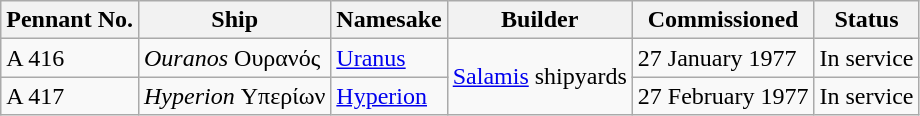<table class="wikitable" border="1">
<tr>
<th>Pennant No.</th>
<th>Ship</th>
<th>Namesake</th>
<th>Builder</th>
<th>Commissioned</th>
<th>Status</th>
</tr>
<tr>
<td>A 416</td>
<td><em>Ouranos</em> Ουρανός</td>
<td><a href='#'>Uranus</a></td>
<td rowspan=2><a href='#'>Salamis</a> shipyards</td>
<td>27 January 1977</td>
<td>In service</td>
</tr>
<tr>
<td>A 417</td>
<td><em>Hyperion</em> Υπερίων</td>
<td><a href='#'>Hyperion</a></td>
<td>27 February 1977</td>
<td>In service</td>
</tr>
</table>
